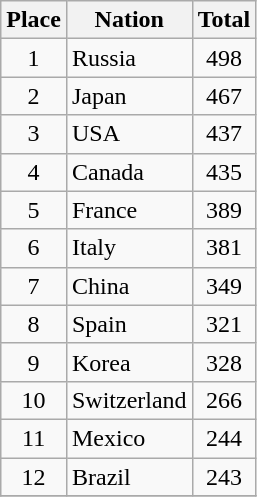<table class="wikitable sortable" style="text-align: center">
<tr>
<th>Place</th>
<th>Nation</th>
<th>Total</th>
</tr>
<tr>
<td>1</td>
<td align=left> Russia</td>
<td>498</td>
</tr>
<tr>
<td>2</td>
<td align=left> Japan</td>
<td>467</td>
</tr>
<tr>
<td>3</td>
<td align=left> USA</td>
<td>437</td>
</tr>
<tr>
<td>4</td>
<td align=left> Canada</td>
<td>435</td>
</tr>
<tr>
<td>5</td>
<td align=left> France</td>
<td>389</td>
</tr>
<tr>
<td>6</td>
<td align=left> Italy</td>
<td>381</td>
</tr>
<tr>
<td>7</td>
<td align=left> China</td>
<td>349</td>
</tr>
<tr>
<td>8</td>
<td align=left> Spain</td>
<td>321</td>
</tr>
<tr>
<td>9</td>
<td align=left> Korea</td>
<td>328</td>
</tr>
<tr>
<td>10</td>
<td align=left> Switzerland</td>
<td>266</td>
</tr>
<tr>
<td>11</td>
<td align=left> Mexico</td>
<td>244</td>
</tr>
<tr>
<td>12</td>
<td align=left> Brazil</td>
<td>243</td>
</tr>
<tr>
</tr>
</table>
